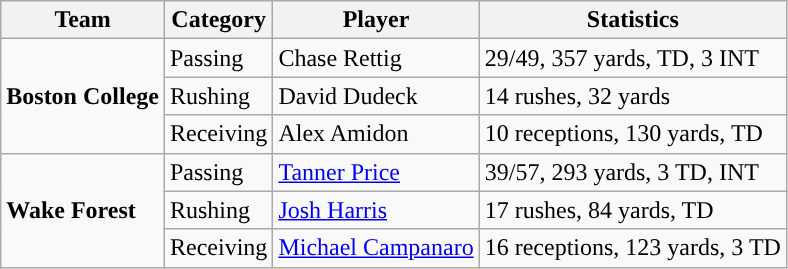<table class="wikitable" style="float: left;">
<tr>
<th>Team</th>
<th>Category</th>
<th>Player</th>
<th>Statistics</th>
</tr>
<tr>
<td rowspan=3><strong>Boston College</strong></td>
<td>Passing</td>
<td>Chase Rettig</td>
<td>29/49, 357 yards, TD, 3 INT</td>
</tr>
<tr>
<td>Rushing</td>
<td>David Dudeck</td>
<td>14 rushes, 32 yards</td>
</tr>
<tr>
<td>Receiving</td>
<td>Alex Amidon</td>
<td>10 receptions, 130 yards, TD</td>
</tr>
<tr>
<td rowspan=3><strong>Wake Forest</strong></td>
<td>Passing</td>
<td><a href='#'>Tanner Price</a></td>
<td>39/57, 293 yards, 3 TD, INT</td>
</tr>
<tr>
<td>Rushing</td>
<td><a href='#'>Josh Harris</a></td>
<td>17 rushes, 84 yards, TD</td>
</tr>
<tr>
<td>Receiving</td>
<td><a href='#'>Michael Campanaro</a></td>
<td>16 receptions, 123 yards, 3 TD</td>
</tr>
</table>
